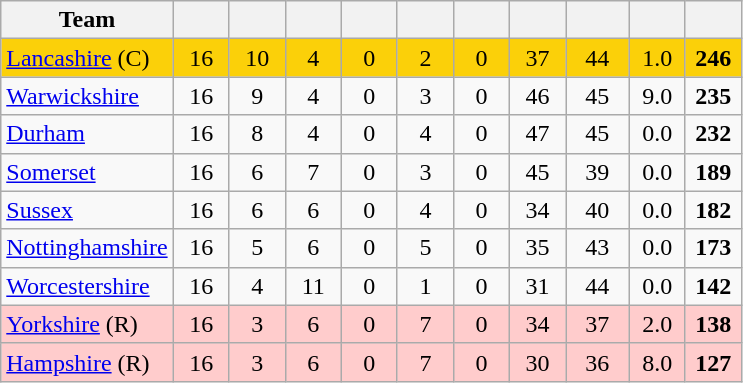<table class="wikitable" style="text-align:center">
<tr>
<th>Team</th>
<th style="width:30px"></th>
<th style="width:30px"></th>
<th style="width:30px"></th>
<th style="width:30px"></th>
<th style="width:30px"></th>
<th style="width:30px"></th>
<th style="width:30px"></th>
<th style="width:35px"></th>
<th style="width:30px"></th>
<th style="width:30px"></th>
</tr>
<tr style="background:#fbd009;">
<td style="text-align:left;"><a href='#'>Lancashire</a> (C)</td>
<td>16</td>
<td>10</td>
<td>4</td>
<td>0</td>
<td>2</td>
<td>0</td>
<td>37</td>
<td>44</td>
<td>1.0</td>
<td><strong>246</strong></td>
</tr>
<tr>
<td style="text-align:left;"><a href='#'>Warwickshire</a></td>
<td>16</td>
<td>9</td>
<td>4</td>
<td>0</td>
<td>3</td>
<td>0</td>
<td>46</td>
<td>45</td>
<td>9.0</td>
<td><strong>235</strong></td>
</tr>
<tr>
<td style="text-align:left;"><a href='#'>Durham</a></td>
<td>16</td>
<td>8</td>
<td>4</td>
<td>0</td>
<td>4</td>
<td>0</td>
<td>47</td>
<td>45</td>
<td>0.0</td>
<td><strong>232</strong></td>
</tr>
<tr>
<td style="text-align:left;"><a href='#'>Somerset</a></td>
<td>16</td>
<td>6</td>
<td>7</td>
<td>0</td>
<td>3</td>
<td>0</td>
<td>45</td>
<td>39</td>
<td>0.0</td>
<td><strong>189</strong></td>
</tr>
<tr>
<td style="text-align:left;"><a href='#'>Sussex</a></td>
<td>16</td>
<td>6</td>
<td>6</td>
<td>0</td>
<td>4</td>
<td>0</td>
<td>34</td>
<td>40</td>
<td>0.0</td>
<td><strong>182</strong></td>
</tr>
<tr>
<td style="text-align:left;"><a href='#'>Nottinghamshire</a></td>
<td>16</td>
<td>5</td>
<td>6</td>
<td>0</td>
<td>5</td>
<td>0</td>
<td>35</td>
<td>43</td>
<td>0.0</td>
<td><strong>173</strong></td>
</tr>
<tr>
<td style="text-align:left;"><a href='#'>Worcestershire</a></td>
<td>16</td>
<td>4</td>
<td>11</td>
<td>0</td>
<td>1</td>
<td>0</td>
<td>31</td>
<td>44</td>
<td>0.0</td>
<td><strong>142</strong></td>
</tr>
<tr style="background:#fcc;">
<td style="text-align:left;"><a href='#'>Yorkshire</a> (R)</td>
<td>16</td>
<td>3</td>
<td>6</td>
<td>0</td>
<td>7</td>
<td>0</td>
<td>34</td>
<td>37</td>
<td>2.0</td>
<td><strong>138</strong></td>
</tr>
<tr style="background:#fcc;">
<td style="text-align:left;"><a href='#'>Hampshire</a> (R)</td>
<td>16</td>
<td>3</td>
<td>6</td>
<td>0</td>
<td>7</td>
<td>0</td>
<td>30</td>
<td>36</td>
<td>8.0</td>
<td><strong>127</strong></td>
</tr>
</table>
